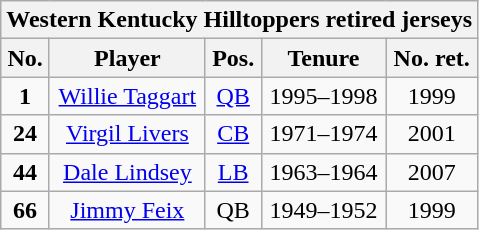<table class="wikitable" style="text-align:center">
<tr>
<th colspan=6 style =><strong>Western Kentucky Hilltoppers retired jerseys</strong></th>
</tr>
<tr>
<th style = >No.</th>
<th style = >Player</th>
<th style = >Pos.</th>
<th style = >Tenure</th>
<th style = >No. ret.</th>
</tr>
<tr>
<td><strong>1</strong></td>
<td><a href='#'>Willie Taggart</a></td>
<td><a href='#'>QB</a></td>
<td>1995–1998</td>
<td>1999</td>
</tr>
<tr>
<td><strong>24</strong></td>
<td><a href='#'>Virgil Livers</a></td>
<td><a href='#'>CB</a></td>
<td>1971–1974</td>
<td>2001</td>
</tr>
<tr>
<td><strong>44</strong></td>
<td><a href='#'>Dale Lindsey</a></td>
<td><a href='#'>LB</a></td>
<td>1963–1964</td>
<td>2007</td>
</tr>
<tr>
<td><strong>66</strong></td>
<td><a href='#'>Jimmy Feix</a></td>
<td>QB</td>
<td>1949–1952</td>
<td>1999</td>
</tr>
</table>
